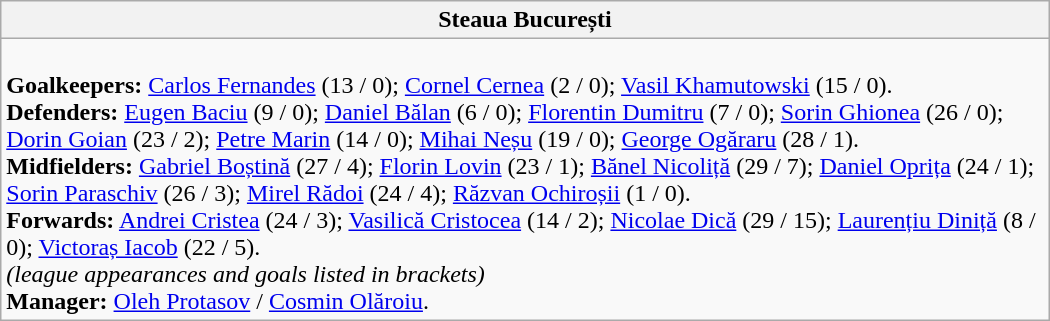<table class="wikitable" style="width:700px">
<tr>
<th>Steaua București</th>
</tr>
<tr>
<td><br><strong>Goalkeepers:</strong> <a href='#'>Carlos Fernandes</a>  (13 / 0); <a href='#'>Cornel Cernea</a> (2 / 0); <a href='#'>Vasil Khamutowski</a>  (15 / 0).<br>
<strong>Defenders:</strong> <a href='#'>Eugen Baciu</a> (9 / 0); <a href='#'>Daniel Bălan</a> (6 / 0); <a href='#'>Florentin Dumitru</a> (7 / 0); <a href='#'>Sorin Ghionea</a> (26 / 0); <a href='#'>Dorin Goian</a> (23 / 2); <a href='#'>Petre Marin</a> (14 / 0); <a href='#'>Mihai Neșu</a> (19 / 0); <a href='#'>George Ogăraru</a> (28 / 1).<br>
<strong>Midfielders:</strong>  <a href='#'>Gabriel Boștină</a> (27 / 4); <a href='#'>Florin Lovin</a> (23 / 1); <a href='#'>Bănel Nicoliță</a> (29 / 7); <a href='#'>Daniel Oprița</a> (24 / 1); <a href='#'>Sorin Paraschiv</a> (26 / 3); <a href='#'>Mirel Rădoi</a> (24 / 4); <a href='#'>Răzvan Ochiroșii</a> (1 / 0).<br>
<strong>Forwards:</strong> <a href='#'>Andrei Cristea</a> (24 / 3); <a href='#'>Vasilică Cristocea</a> (14 / 2); <a href='#'>Nicolae Dică</a> (29 / 15); <a href='#'>Laurențiu Diniță</a> (8 / 0); <a href='#'>Victoraș Iacob</a> (22 / 5).
<br><em>(league appearances and goals listed in brackets)</em><br><strong>Manager:</strong> <a href='#'>Oleh Protasov</a>  / <a href='#'>Cosmin Olăroiu</a>.</td>
</tr>
</table>
